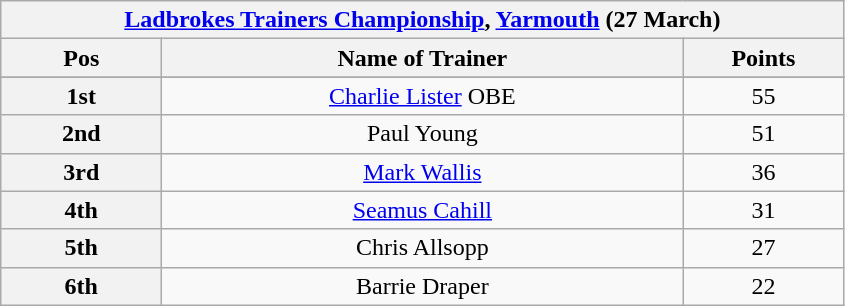<table class="wikitable">
<tr>
<th colspan="3"><a href='#'>Ladbrokes Trainers Championship</a>, <a href='#'>Yarmouth</a> (27 March)</th>
</tr>
<tr>
<th width=100>Pos</th>
<th width=340>Name of Trainer</th>
<th width=100>Points</th>
</tr>
<tr>
</tr>
<tr align=center>
<th>1st</th>
<td><a href='#'>Charlie Lister</a> OBE</td>
<td align-center>55</td>
</tr>
<tr align=center>
<th>2nd</th>
<td>Paul Young</td>
<td align-center>51</td>
</tr>
<tr align=center>
<th>3rd</th>
<td><a href='#'>Mark Wallis</a></td>
<td align-center>36</td>
</tr>
<tr align=center>
<th>4th</th>
<td><a href='#'>Seamus Cahill</a></td>
<td align-center>31</td>
</tr>
<tr align=center>
<th>5th</th>
<td>Chris Allsopp</td>
<td align-center>27</td>
</tr>
<tr align=center>
<th>6th</th>
<td>Barrie Draper</td>
<td align-center>22</td>
</tr>
</table>
